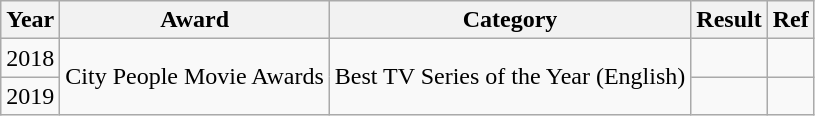<table class="wikitable">
<tr>
<th>Year</th>
<th>Award</th>
<th>Category</th>
<th>Result</th>
<th>Ref</th>
</tr>
<tr>
<td>2018</td>
<td rowspan="2">City People Movie Awards</td>
<td rowspan="2">Best TV Series of the Year (English)</td>
<td></td>
<td></td>
</tr>
<tr>
<td>2019</td>
<td></td>
<td></td>
</tr>
</table>
